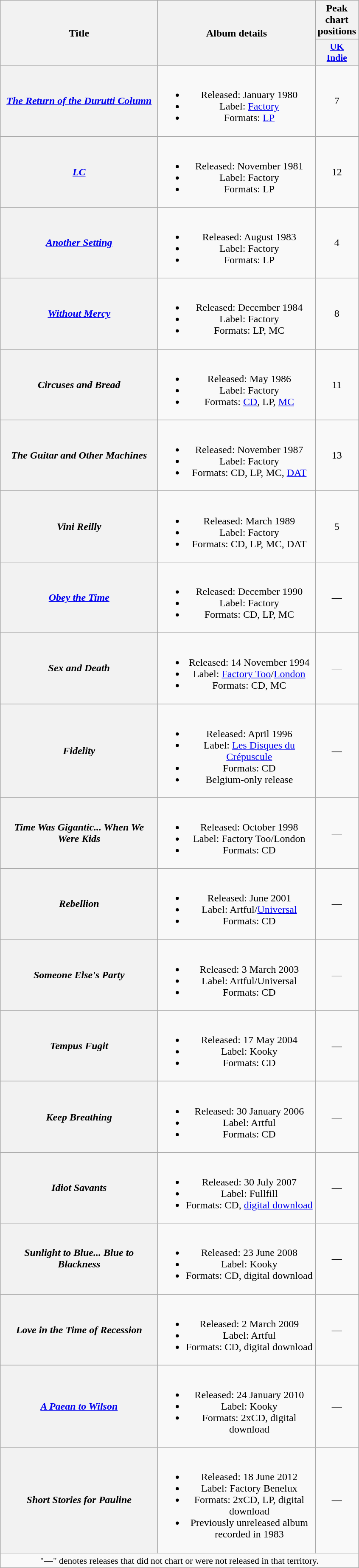<table class="wikitable plainrowheaders" style="text-align:center;">
<tr>
<th rowspan="2" scope="col" style="width:15em;">Title</th>
<th rowspan="2" scope="col" style="width:15em;">Album details</th>
<th>Peak chart positions</th>
</tr>
<tr>
<th scope="col" style="width:2em;font-size:90%;"><a href='#'>UK<br>Indie</a><br></th>
</tr>
<tr>
<th scope="row"><em><a href='#'>The Return of the Durutti Column</a></em></th>
<td><br><ul><li>Released: January 1980</li><li>Label: <a href='#'>Factory</a></li><li>Formats: <a href='#'>LP</a></li></ul></td>
<td>7</td>
</tr>
<tr>
<th scope="row"><em><a href='#'>LC</a></em></th>
<td><br><ul><li>Released: November 1981</li><li>Label: Factory</li><li>Formats: LP</li></ul></td>
<td>12</td>
</tr>
<tr>
<th scope="row"><em><a href='#'>Another Setting</a></em></th>
<td><br><ul><li>Released: August 1983</li><li>Label: Factory</li><li>Formats: LP</li></ul></td>
<td>4</td>
</tr>
<tr>
<th scope="row"><em><a href='#'>Without Mercy</a></em></th>
<td><br><ul><li>Released: December 1984</li><li>Label: Factory</li><li>Formats: LP, MC</li></ul></td>
<td>8</td>
</tr>
<tr>
<th scope="row"><em>Circuses and Bread</em></th>
<td><br><ul><li>Released: May 1986</li><li>Label: Factory</li><li>Formats: <a href='#'>CD</a>, LP, <a href='#'>MC</a></li></ul></td>
<td>11</td>
</tr>
<tr>
<th scope="row"><em>The Guitar and Other Machines</em></th>
<td><br><ul><li>Released: November 1987</li><li>Label: Factory</li><li>Formats: CD, LP, MC, <a href='#'>DAT</a></li></ul></td>
<td>13</td>
</tr>
<tr>
<th scope="row"><em>Vini Reilly</em></th>
<td><br><ul><li>Released: March 1989</li><li>Label: Factory</li><li>Formats: CD, LP, MC, DAT</li></ul></td>
<td>5</td>
</tr>
<tr>
<th scope="row"><em><a href='#'>Obey the Time</a></em></th>
<td><br><ul><li>Released: December 1990</li><li>Label: Factory</li><li>Formats: CD, LP, MC</li></ul></td>
<td>—</td>
</tr>
<tr>
<th scope="row"><em>Sex and Death</em></th>
<td><br><ul><li>Released: 14 November 1994</li><li>Label: <a href='#'>Factory Too</a>/<a href='#'>London</a></li><li>Formats: CD, MC</li></ul></td>
<td>—</td>
</tr>
<tr>
<th scope="row"><em>Fidelity</em></th>
<td><br><ul><li>Released: April 1996</li><li>Label: <a href='#'>Les Disques du Crépuscule</a></li><li>Formats: CD</li><li>Belgium-only release</li></ul></td>
<td>—</td>
</tr>
<tr>
<th scope="row"><em>Time Was Gigantic... When We Were Kids</em></th>
<td><br><ul><li>Released: October 1998</li><li>Label: Factory Too/London</li><li>Formats: CD</li></ul></td>
<td>—</td>
</tr>
<tr>
<th scope="row"><em>Rebellion</em></th>
<td><br><ul><li>Released: June 2001</li><li>Label: Artful/<a href='#'>Universal</a></li><li>Formats: CD</li></ul></td>
<td>—</td>
</tr>
<tr>
<th scope="row"><em>Someone Else's Party</em></th>
<td><br><ul><li>Released: 3 March 2003</li><li>Label: Artful/Universal</li><li>Formats: CD</li></ul></td>
<td>—</td>
</tr>
<tr>
<th scope="row"><em>Tempus Fugit</em></th>
<td><br><ul><li>Released: 17 May 2004</li><li>Label: Kooky</li><li>Formats: CD</li></ul></td>
<td>—</td>
</tr>
<tr>
<th scope="row"><em>Keep Breathing</em></th>
<td><br><ul><li>Released: 30 January 2006</li><li>Label: Artful</li><li>Formats: CD</li></ul></td>
<td>—</td>
</tr>
<tr>
<th scope="row"><em>Idiot Savants</em></th>
<td><br><ul><li>Released: 30 July 2007</li><li>Label: Fullfill</li><li>Formats: CD, <a href='#'>digital download</a></li></ul></td>
<td>—</td>
</tr>
<tr>
<th scope="row"><em>Sunlight to Blue... Blue to Blackness</em></th>
<td><br><ul><li>Released: 23 June 2008</li><li>Label: Kooky</li><li>Formats: CD, digital download</li></ul></td>
<td>—</td>
</tr>
<tr>
<th scope="row"><em>Love in the Time of Recession</em></th>
<td><br><ul><li>Released: 2 March 2009</li><li>Label: Artful</li><li>Formats: CD, digital download</li></ul></td>
<td>—</td>
</tr>
<tr>
<th scope="row"><em><a href='#'>A Paean to Wilson</a></em></th>
<td><br><ul><li>Released: 24 January 2010</li><li>Label: Kooky</li><li>Formats: 2xCD, digital download</li></ul></td>
<td>—</td>
</tr>
<tr>
<th scope="row"><em>Short Stories for Pauline</em> </th>
<td><br><ul><li>Released: 18 June 2012</li><li>Label: Factory Benelux</li><li>Formats: 2xCD, LP, digital download</li><li>Previously unreleased album recorded in 1983</li></ul></td>
<td>—</td>
</tr>
<tr>
<td colspan="3" style="font-size:90%">"—" denotes releases that did not chart or were not released in that territory.</td>
</tr>
</table>
